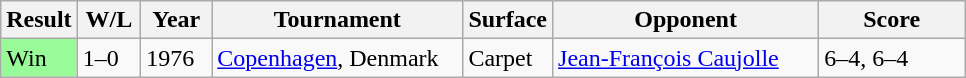<table class="sortable wikitable">
<tr>
<th style="width:40px">Result</th>
<th style="width:35px" class="unsortable">W/L</th>
<th style="width:40px">Year</th>
<th style="width:160px">Tournament</th>
<th style="width:50px">Surface</th>
<th style="width:170px">Opponent</th>
<th style="width:90px" class="unsortable">Score</th>
</tr>
<tr>
<td style="background:#98fb98;">Win</td>
<td>1–0</td>
<td>1976</td>
<td><a href='#'>Copenhagen</a>, Denmark</td>
<td>Carpet</td>
<td> <a href='#'>Jean-François Caujolle</a></td>
<td>6–4, 6–4</td>
</tr>
</table>
